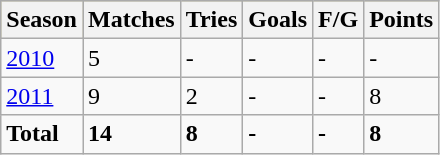<table class="wikitable">
<tr style="background:#bdb76b;">
<th>Season</th>
<th>Matches</th>
<th>Tries</th>
<th>Goals</th>
<th>F/G</th>
<th>Points</th>
</tr>
<tr>
<td><a href='#'>2010</a></td>
<td>5</td>
<td>-</td>
<td>-</td>
<td>-</td>
<td>-</td>
</tr>
<tr>
<td><a href='#'>2011</a></td>
<td>9</td>
<td>2</td>
<td>-</td>
<td>-</td>
<td>8</td>
</tr>
<tr>
<td><strong>Total</strong></td>
<td><strong>14</strong></td>
<td><strong>8</strong></td>
<td><strong>-</strong></td>
<td><strong>-</strong></td>
<td><strong>8</strong></td>
</tr>
</table>
